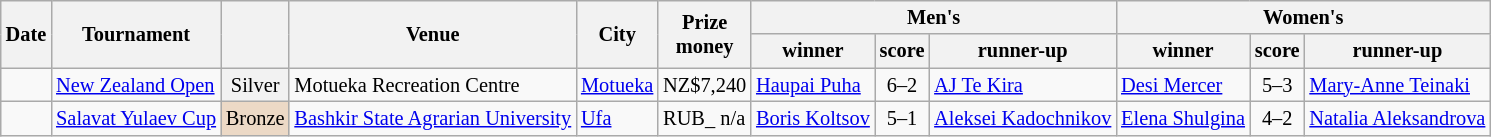<table class="wikitable sortable" style="font-size: 85%">
<tr>
<th rowspan="2">Date</th>
<th rowspan="2">Tournament</th>
<th rowspan="2"></th>
<th rowspan="2">Venue</th>
<th rowspan="2">City</th>
<th rowspan="2" class=unsortable>Prize<br>money</th>
<th colspan="3">Men's</th>
<th colspan="3">Women's</th>
</tr>
<tr>
<th>winner</th>
<th class=unsortable>score</th>
<th>runner-up</th>
<th>winner</th>
<th class=unsortable>score</th>
<th>runner-up</th>
</tr>
<tr>
<td></td>
<td><a href='#'>New Zealand Open</a></td>
<td bgcolor="f2f2f2" align="center">Silver</td>
<td>Motueka Recreation Centre</td>
<td> <a href='#'>Motueka</a></td>
<td>NZ$7,240</td>
<td> <a href='#'>Haupai Puha</a></td>
<td align="center">6–2</td>
<td> <a href='#'>AJ Te Kira</a></td>
<td> <a href='#'>Desi Mercer</a></td>
<td align="center">5–3</td>
<td> <a href='#'>Mary-Anne Teinaki</a></td>
</tr>
<tr>
<td></td>
<td><a href='#'>Salavat Yulaev Cup</a></td>
<td bgcolor="ecd9c6" align="center">Bronze</td>
<td><a href='#'>Bashkir State Agrarian University</a></td>
<td> <a href='#'>Ufa</a></td>
<td>RUB_ n/a</td>
<td> <a href='#'>Boris Koltsov</a></td>
<td align="center">5–1</td>
<td> <a href='#'>Aleksei Kadochnikov</a></td>
<td> <a href='#'>Elena Shulgina</a></td>
<td align="center">4–2</td>
<td> <a href='#'>Natalia Aleksandrova</a></td>
</tr>
</table>
